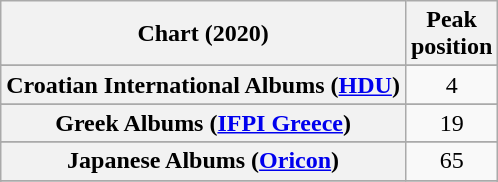<table class="wikitable sortable plainrowheaders" style="text-align:center">
<tr>
<th scope="col">Chart (2020)</th>
<th scope="col">Peak<br>position</th>
</tr>
<tr>
</tr>
<tr>
</tr>
<tr>
</tr>
<tr>
</tr>
<tr>
</tr>
<tr>
<th scope="row">Croatian International Albums (<a href='#'>HDU</a>)</th>
<td>4</td>
</tr>
<tr>
</tr>
<tr>
</tr>
<tr>
</tr>
<tr>
</tr>
<tr>
<th scope="row">Greek Albums (<a href='#'>IFPI Greece</a>)</th>
<td>19</td>
</tr>
<tr>
</tr>
<tr>
</tr>
<tr>
</tr>
<tr>
<th scope="row">Japanese Albums (<a href='#'>Oricon</a>)</th>
<td>65</td>
</tr>
<tr>
</tr>
<tr>
</tr>
<tr>
</tr>
<tr>
</tr>
<tr>
</tr>
<tr>
</tr>
<tr>
</tr>
<tr>
</tr>
<tr>
</tr>
<tr>
</tr>
</table>
